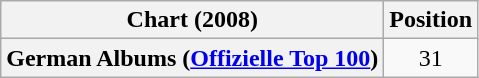<table class="wikitable sortable plainrowheaders" style="text-align:center">
<tr>
<th scope="col">Chart (2008)</th>
<th scope="col">Position</th>
</tr>
<tr>
<th scope="row">German Albums (<a href='#'>Offizielle Top 100</a>)</th>
<td>31</td>
</tr>
</table>
